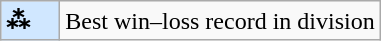<table class="wikitable">
<tr>
<td style="background:#D0E7FF; width:2em"><strong>⁂</strong></td>
<td>Best win–loss record in division</td>
</tr>
</table>
